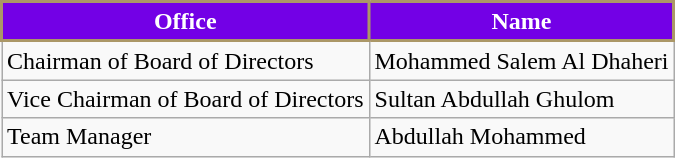<table class="wikitable">
<tr>
<th style="color:#FFFFFF; background: #7300E6; border:2px solid #AB9767;">Office</th>
<th style="color:#FFFFFF; background: #7300E6; border:2px solid #AB9767;">Name</th>
</tr>
<tr>
<td>Chairman of  Board of Directors</td>
<td>Mohammed Salem Al Dhaheri</td>
</tr>
<tr>
<td>Vice Chairman of Board of Directors</td>
<td>Sultan Abdullah Ghulom</td>
</tr>
<tr>
<td>Team Manager</td>
<td>Abdullah Mohammed</td>
</tr>
</table>
